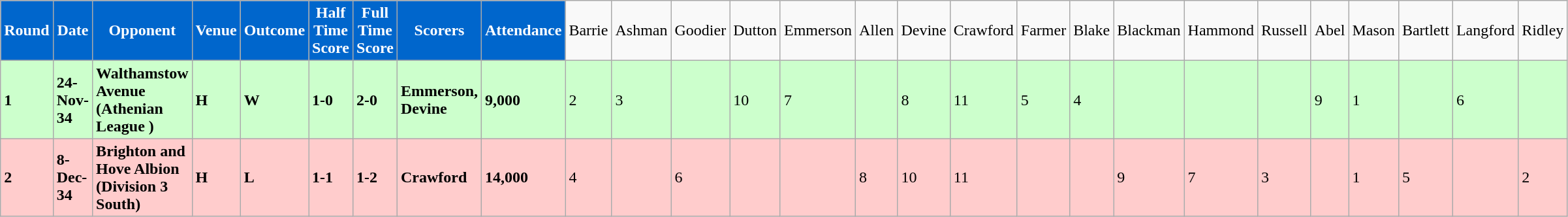<table class="wikitable">
<tr>
<th ! style="background:#0066CC; color:#FFFFFF; text-align:center;">Round</th>
<th ! style="background:#0066CC; color:#FFFFFF; text-align:center;">Date</th>
<th ! style="background:#0066CC; color:#FFFFFF; text-align:center;">Opponent</th>
<th ! style="background:#0066CC; color:#FFFFFF; text-align:center;">Venue</th>
<th ! style="background:#0066CC; color:#FFFFFF; text-align:center;">Outcome</th>
<th ! style="background:#0066CC; color:#FFFFFF; text-align:center;">Half Time Score</th>
<th ! style="background:#0066CC; color:#FFFFFF; text-align:center;">Full Time Score</th>
<th ! style="background:#0066CC; color:#FFFFFF; text-align:center;">Scorers</th>
<th ! style="background:#0066CC; color:#FFFFFF; text-align:center;">Attendance</th>
<td>Barrie</td>
<td>Ashman</td>
<td>Goodier</td>
<td>Dutton</td>
<td>Emmerson</td>
<td>Allen</td>
<td>Devine</td>
<td>Crawford</td>
<td>Farmer</td>
<td>Blake</td>
<td>Blackman</td>
<td>Hammond</td>
<td>Russell</td>
<td>Abel</td>
<td>Mason</td>
<td>Bartlett</td>
<td>Langford</td>
<td>Ridley</td>
</tr>
<tr bgcolor="#CCFFCC">
<td><strong>1</strong></td>
<td><strong>24-Nov-34</strong></td>
<td><strong>Walthamstow Avenue (Athenian League )</strong></td>
<td><strong>H</strong></td>
<td><strong>W</strong></td>
<td><strong>1-0</strong></td>
<td><strong>2-0</strong></td>
<td><strong>Emmerson, Devine</strong></td>
<td><strong>9,000</strong></td>
<td>2</td>
<td>3</td>
<td></td>
<td>10</td>
<td>7</td>
<td></td>
<td>8</td>
<td>11</td>
<td>5</td>
<td>4</td>
<td></td>
<td></td>
<td></td>
<td>9</td>
<td>1</td>
<td></td>
<td>6</td>
<td></td>
</tr>
<tr bgcolor="#FFCCCC">
<td><strong>2</strong></td>
<td><strong>8-Dec-34</strong></td>
<td><strong>Brighton and Hove Albion (Division 3 South)</strong></td>
<td><strong>H</strong></td>
<td><strong>L</strong></td>
<td><strong>1-1</strong></td>
<td><strong>1-2</strong></td>
<td><strong>Crawford</strong></td>
<td><strong>14,000</strong></td>
<td>4</td>
<td></td>
<td>6</td>
<td></td>
<td></td>
<td>8</td>
<td>10</td>
<td>11</td>
<td></td>
<td></td>
<td>9</td>
<td>7</td>
<td>3</td>
<td></td>
<td>1</td>
<td>5</td>
<td></td>
<td>2</td>
</tr>
</table>
